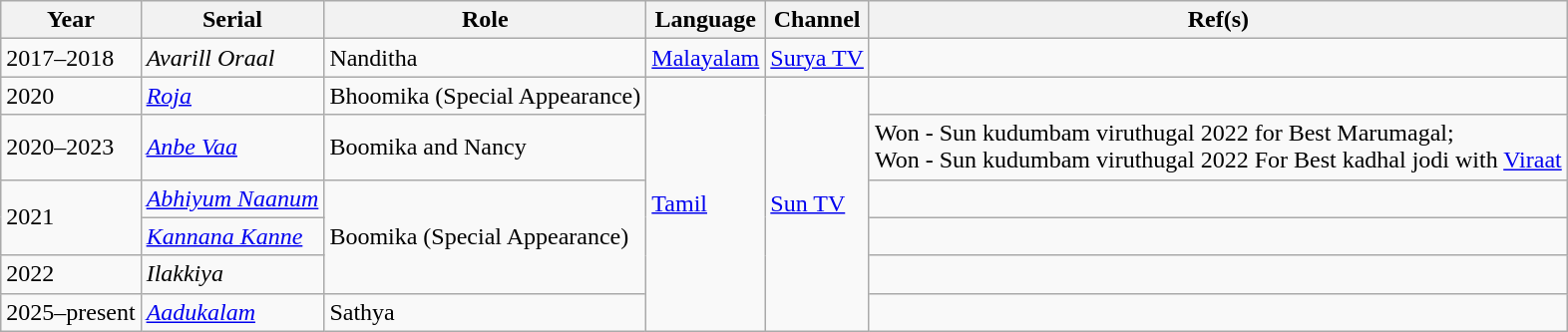<table class="wikitable">
<tr>
<th>Year</th>
<th>Serial</th>
<th>Role</th>
<th>Language</th>
<th>Channel</th>
<th>Ref(s)</th>
</tr>
<tr>
<td>2017–2018</td>
<td><em>Avarill Oraal</em></td>
<td>Nanditha</td>
<td><a href='#'>Malayalam</a></td>
<td><a href='#'>Surya TV</a></td>
<td></td>
</tr>
<tr>
<td>2020</td>
<td><em><a href='#'>Roja</a></em></td>
<td>Bhoomika (Special Appearance)</td>
<td rowspan="6"><a href='#'>Tamil</a></td>
<td rowspan="6"><a href='#'>Sun TV</a></td>
<td></td>
</tr>
<tr>
<td>2020–2023</td>
<td><em><a href='#'>Anbe Vaa</a></em></td>
<td>Boomika and Nancy</td>
<td> Won - Sun kudumbam viruthugal 2022 for Best Marumagal;<br>Won - Sun kudumbam viruthugal 2022 For Best kadhal jodi with <a href='#'>Viraat</a>
</td>
</tr>
<tr>
<td rowspan="2">2021</td>
<td><em><a href='#'>Abhiyum Naanum</a></em></td>
<td rowspan="3">Boomika (Special Appearance)</td>
<td></td>
</tr>
<tr>
<td><em><a href='#'>Kannana Kanne</a></em></td>
<td></td>
</tr>
<tr>
<td>2022</td>
<td><em>Ilakkiya</em></td>
<td></td>
</tr>
<tr>
<td>2025–present</td>
<td><em><a href='#'>Aadukalam</a></em></td>
<td>Sathya</td>
<td></td>
</tr>
</table>
